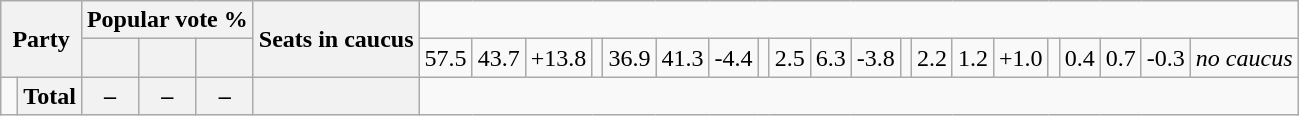<table class=wikitable style="text-align:right;">
<tr>
<th colspan=2 rowspan="2">Party</th>
<th colspan=3>Popular vote %</th>
<th rowspan=2>Seats in caucus</th>
</tr>
<tr>
<th></th>
<th></th>
<th><br></th>
<td>57.5</td>
<td>43.7</td>
<td>+13.8</td>
<td><br></td>
<td>36.9</td>
<td>41.3</td>
<td>-4.4</td>
<td><br></td>
<td>2.5</td>
<td>6.3</td>
<td>-3.8</td>
<td><br></td>
<td>2.2</td>
<td>1.2</td>
<td>+1.0</td>
<td><br></td>
<td>0.4</td>
<td>0.7</td>
<td>-0.3</td>
<td style="text-align:center;"><em>no caucus</em></td>
</tr>
<tr>
<td> </td>
<th style="text-align:left;"><strong>Total</strong></th>
<th>–</th>
<th>–</th>
<th>–</th>
<th></th>
</tr>
</table>
